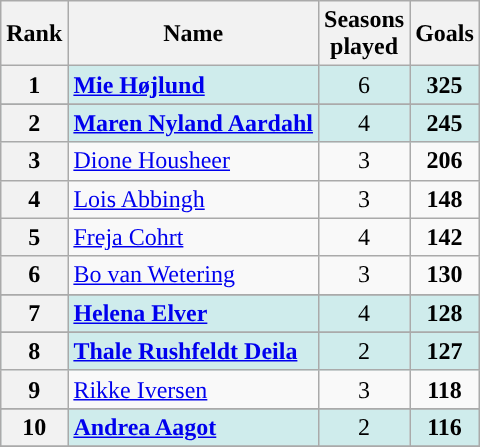<table class="wikitable" style="text-align: center">
<tr>
<th>Rank</th>
<th class="unsortable">Name</th>
<th>Seasons<br>played</th>
<th>Goals</th>
</tr>
<tr style="background-color: #CFECEC;">
<th rowspan="1">1</th>
<td style="text-align: left;"> <strong><a href='#'>Mie Højlund</a></strong></td>
<td>6</td>
<td><strong>325</strong></td>
</tr>
<tr>
</tr>
<tr style="background-color: #CFECEC;">
<th rowspan="1">2</th>
<td style="text-align: left;"> <strong><a href='#'>Maren Nyland Aardahl</a></strong></td>
<td>4</td>
<td><strong>245</strong></td>
</tr>
<tr>
<th rowspan="1">3</th>
<td style="text-align: left;"> <a href='#'>Dione Housheer</a></td>
<td>3</td>
<td><strong>206</strong></td>
</tr>
<tr>
<th rowspan="1">4</th>
<td style="text-align: left;"> <a href='#'>Lois Abbingh</a></td>
<td>3</td>
<td><strong>148</strong></td>
</tr>
<tr>
<th rowspan="1">5</th>
<td style="text-align: left;"> <a href='#'>Freja Cohrt</a></td>
<td>4</td>
<td><strong>142</strong></td>
</tr>
<tr>
<th rowspan="1">6</th>
<td style="text-align: left;"> <a href='#'>Bo van Wetering</a></td>
<td>3</td>
<td><strong>130</strong></td>
</tr>
<tr>
</tr>
<tr style="background-color: #CFECEC;">
<th rowspan="1">7</th>
<td style="text-align: left;"> <strong><a href='#'>Helena Elver</a></strong></td>
<td>4</td>
<td><strong>128</strong></td>
</tr>
<tr>
</tr>
<tr style="background-color: #CFECEC;">
<th rowspan="1">8</th>
<td style="text-align: left;"> <strong><a href='#'>Thale Rushfeldt Deila</a></strong></td>
<td>2</td>
<td><strong>127</strong></td>
</tr>
<tr>
<th rowspan="1">9</th>
<td style="text-align: left;"> <a href='#'>Rikke Iversen</a></td>
<td>3</td>
<td><strong>118</strong></td>
</tr>
<tr>
</tr>
<tr style="background-color: #CFECEC;">
<th rowspan="1">10</th>
<td style="text-align: left;"> <strong><a href='#'>Andrea Aagot</a></strong></td>
<td>2</td>
<td><strong>116</strong></td>
</tr>
<tr>
</tr>
</table>
